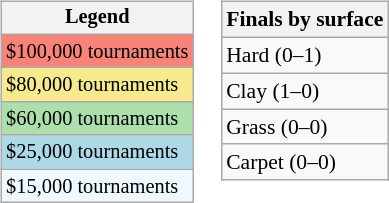<table>
<tr valign=top>
<td><br><table class="wikitable" style="font-size:85%;">
<tr>
<th>Legend</th>
</tr>
<tr style="background:#f88379;">
<td>$100,000 tournaments</td>
</tr>
<tr style="background:#f7e98e;">
<td>$80,000 tournaments</td>
</tr>
<tr style="background:#addfad;">
<td>$60,000 tournaments</td>
</tr>
<tr style="background:lightblue;">
<td>$25,000 tournaments</td>
</tr>
<tr style="background:#f0f8ff;">
<td>$15,000 tournaments</td>
</tr>
</table>
</td>
<td><br><table class="wikitable" style="font-size:90%;">
<tr>
<th>Finals by surface</th>
</tr>
<tr>
<td>Hard (0–1)</td>
</tr>
<tr>
<td>Clay (1–0)</td>
</tr>
<tr>
<td>Grass (0–0)</td>
</tr>
<tr>
<td>Carpet (0–0)</td>
</tr>
</table>
</td>
</tr>
</table>
